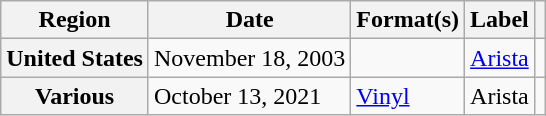<table class="wikitable plainrowheaders">
<tr>
<th scope="col">Region</th>
<th scope="col">Date</th>
<th scope="col">Format(s)</th>
<th scope="col">Label</th>
<th scope="col"></th>
</tr>
<tr>
<th scope="row">United States</th>
<td>November 18, 2003</td>
<td></td>
<td><a href='#'>Arista</a></td>
<td></td>
</tr>
<tr>
<th scope="row">Various</th>
<td>October 13, 2021</td>
<td><a href='#'>Vinyl</a></td>
<td>Arista</td>
<td></td>
</tr>
</table>
